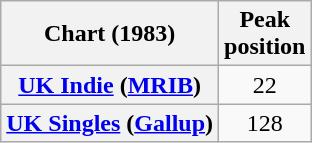<table class="wikitable sortable plainrowheaders" style="text-align:center">
<tr>
<th>Chart (1983)</th>
<th>Peak<br>position</th>
</tr>
<tr>
<th scope="row"><a href='#'>UK Indie</a> (<a href='#'>MRIB</a>)</th>
<td>22</td>
</tr>
<tr>
<th scope="row"><a href='#'>UK Singles</a> (<a href='#'>Gallup</a>)</th>
<td>128</td>
</tr>
</table>
